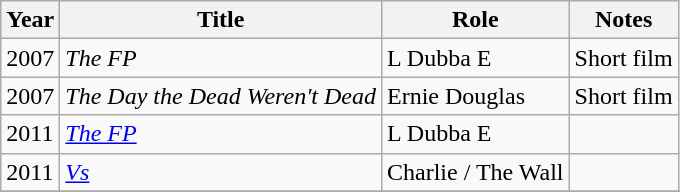<table class="wikitable sortable">
<tr>
<th>Year</th>
<th>Title</th>
<th>Role</th>
<th class="unsortable">Notes</th>
</tr>
<tr>
<td>2007</td>
<td><em>The FP</em></td>
<td>L Dubba E</td>
<td>Short film</td>
</tr>
<tr>
<td>2007</td>
<td><em>The Day the Dead Weren't Dead</em></td>
<td>Ernie Douglas</td>
<td>Short film</td>
</tr>
<tr>
<td>2011</td>
<td><em><a href='#'>The FP</a></em></td>
<td>L Dubba E</td>
<td></td>
</tr>
<tr>
<td>2011</td>
<td><em><a href='#'>Vs</a></em></td>
<td>Charlie / The Wall</td>
<td></td>
</tr>
<tr>
</tr>
</table>
